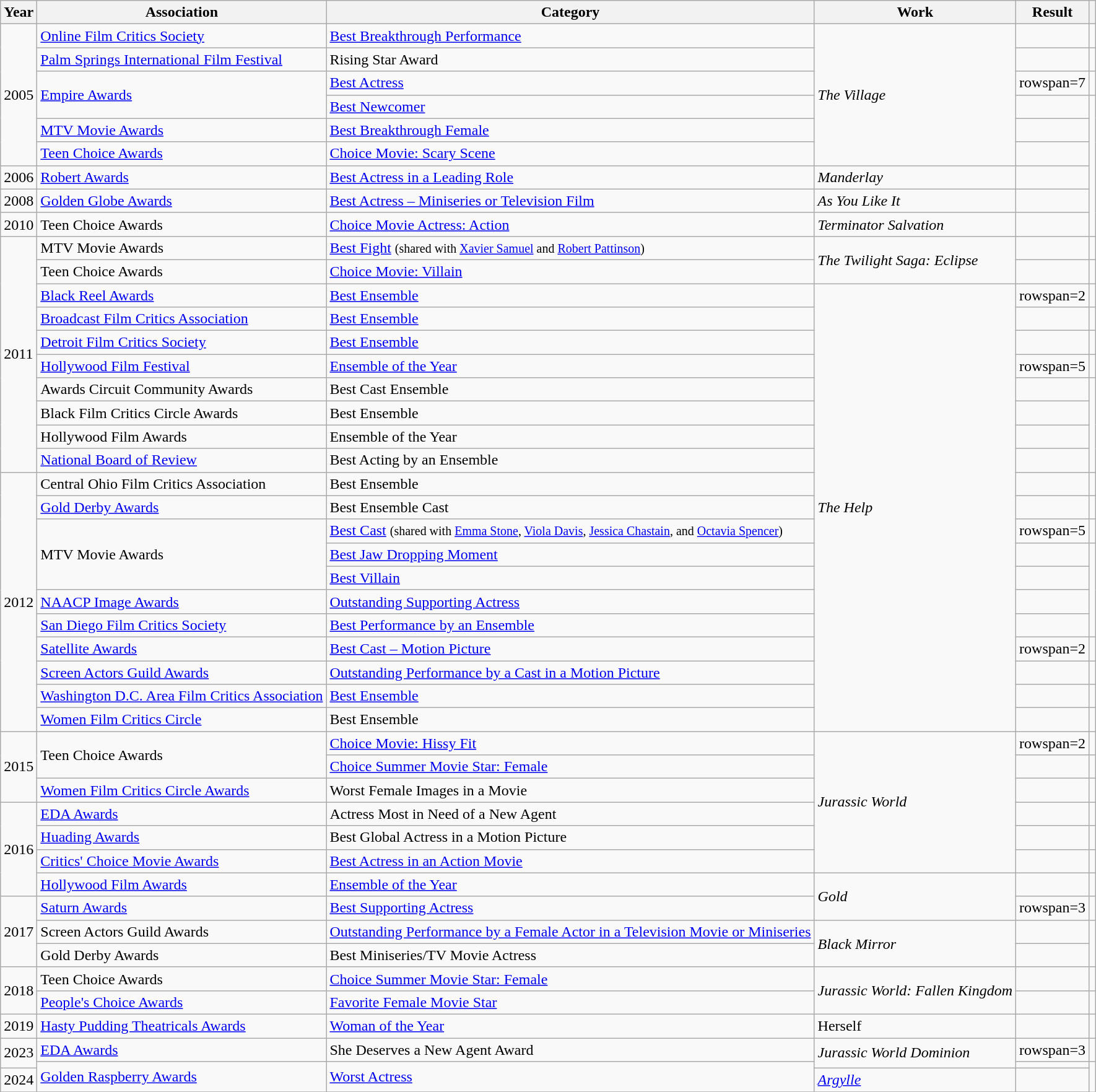<table class="wikitable sortable">
<tr>
<th>Year</th>
<th>Association</th>
<th>Category</th>
<th>Work</th>
<th>Result</th>
<th class="unsortable"></th>
</tr>
<tr>
<td rowspan=6>2005</td>
<td><a href='#'>Online Film Critics Society</a></td>
<td><a href='#'>Best Breakthrough Performance</a></td>
<td rowspan=6><em>The Village</em></td>
<td></td>
<td></td>
</tr>
<tr>
<td><a href='#'>Palm Springs International Film Festival</a></td>
<td>Rising Star Award</td>
<td></td>
<td></td>
</tr>
<tr>
<td rowspan=2><a href='#'>Empire Awards</a></td>
<td><a href='#'>Best Actress</a></td>
<td>rowspan=7 </td>
<td></td>
</tr>
<tr>
<td><a href='#'>Best Newcomer</a></td>
<td></td>
</tr>
<tr>
<td><a href='#'>MTV Movie Awards</a></td>
<td><a href='#'>Best Breakthrough Female</a></td>
<td></td>
</tr>
<tr>
<td><a href='#'>Teen Choice Awards</a></td>
<td><a href='#'>Choice Movie: Scary Scene</a></td>
<td></td>
</tr>
<tr>
<td>2006</td>
<td><a href='#'>Robert Awards</a></td>
<td><a href='#'>Best Actress in a Leading Role</a></td>
<td><em>Manderlay</em></td>
<td></td>
</tr>
<tr>
<td>2008</td>
<td><a href='#'>Golden Globe Awards</a></td>
<td><a href='#'>Best Actress – Miniseries or Television Film</a></td>
<td><em>As You Like It</em></td>
<td></td>
</tr>
<tr>
<td>2010</td>
<td>Teen Choice Awards</td>
<td><a href='#'>Choice Movie Actress: Action</a></td>
<td><em>Terminator Salvation</em></td>
<td></td>
</tr>
<tr>
<td rowspan=10>2011</td>
<td>MTV Movie Awards</td>
<td><a href='#'>Best Fight</a> <small>(shared with <a href='#'>Xavier Samuel</a> and <a href='#'>Robert Pattinson</a>)</small></td>
<td rowspan=2><em>The Twilight Saga: Eclipse</em></td>
<td></td>
<td></td>
</tr>
<tr>
<td>Teen Choice Awards</td>
<td><a href='#'>Choice Movie: Villain</a></td>
<td></td>
<td></td>
</tr>
<tr>
<td><a href='#'>Black Reel Awards</a></td>
<td><a href='#'>Best Ensemble</a></td>
<td rowspan=19><em>The Help</em></td>
<td>rowspan=2 </td>
<td></td>
</tr>
<tr>
<td><a href='#'>Broadcast Film Critics Association</a></td>
<td><a href='#'>Best Ensemble</a></td>
<td></td>
</tr>
<tr>
<td><a href='#'>Detroit Film Critics Society</a></td>
<td><a href='#'>Best Ensemble</a></td>
<td></td>
<td></td>
</tr>
<tr>
<td><a href='#'>Hollywood Film Festival</a></td>
<td><a href='#'>Ensemble of the Year</a></td>
<td>rowspan=5 </td>
<td></td>
</tr>
<tr>
<td>Awards Circuit Community Awards</td>
<td>Best Cast Ensemble</td>
<td></td>
</tr>
<tr>
<td>Black Film Critics Circle Awards</td>
<td>Best Ensemble</td>
<td></td>
</tr>
<tr>
<td>Hollywood Film Awards</td>
<td>Ensemble of the Year</td>
<td></td>
</tr>
<tr>
<td><a href='#'>National Board of Review</a></td>
<td>Best Acting by an Ensemble</td>
<td></td>
</tr>
<tr>
<td rowspan=11>2012</td>
<td>Central Ohio Film Critics Association</td>
<td>Best Ensemble</td>
<td></td>
<td></td>
</tr>
<tr>
<td><a href='#'>Gold Derby Awards</a></td>
<td>Best Ensemble Cast</td>
<td></td>
<td></td>
</tr>
<tr>
<td rowspan=3>MTV Movie Awards</td>
<td><a href='#'>Best Cast</a> <small>(shared with <a href='#'>Emma Stone</a>, <a href='#'>Viola Davis</a>, <a href='#'>Jessica Chastain</a>, and <a href='#'>Octavia Spencer</a>)</small></td>
<td>rowspan=5 </td>
<td></td>
</tr>
<tr>
<td><a href='#'>Best Jaw Dropping Moment</a></td>
<td></td>
</tr>
<tr>
<td><a href='#'>Best Villain</a></td>
<td></td>
</tr>
<tr>
<td><a href='#'>NAACP Image Awards</a></td>
<td><a href='#'>Outstanding Supporting Actress</a></td>
<td></td>
</tr>
<tr>
<td><a href='#'>San Diego Film Critics Society</a></td>
<td><a href='#'>Best Performance by an Ensemble</a></td>
<td></td>
</tr>
<tr>
<td><a href='#'>Satellite Awards</a></td>
<td><a href='#'>Best Cast – Motion Picture</a></td>
<td>rowspan=2 </td>
<td></td>
</tr>
<tr>
<td><a href='#'>Screen Actors Guild Awards</a></td>
<td><a href='#'>Outstanding Performance by a Cast in a Motion Picture</a></td>
<td></td>
</tr>
<tr>
<td><a href='#'>Washington D.C. Area Film Critics Association</a></td>
<td><a href='#'>Best Ensemble</a></td>
<td></td>
<td></td>
</tr>
<tr>
<td><a href='#'>Women Film Critics Circle</a></td>
<td>Best Ensemble</td>
<td></td>
<td></td>
</tr>
<tr>
<td rowspan=3>2015</td>
<td rowspan=2>Teen Choice Awards</td>
<td><a href='#'>Choice Movie: Hissy Fit</a></td>
<td rowspan=6><em>Jurassic World</em></td>
<td>rowspan=2 </td>
<td></td>
</tr>
<tr>
<td><a href='#'>Choice Summer Movie Star: Female</a></td>
<td></td>
</tr>
<tr>
<td><a href='#'>Women Film Critics Circle Awards</a></td>
<td>Worst Female Images in a Movie</td>
<td></td>
<td></td>
</tr>
<tr>
<td rowspan=4>2016</td>
<td><a href='#'>EDA Awards</a></td>
<td>Actress Most in Need of a New Agent</td>
<td></td>
<td></td>
</tr>
<tr>
<td><a href='#'>Huading Awards</a></td>
<td>Best Global Actress in a Motion Picture</td>
<td></td>
<td></td>
</tr>
<tr>
<td><a href='#'>Critics' Choice Movie Awards</a></td>
<td><a href='#'>Best Actress in an Action Movie</a></td>
<td></td>
<td></td>
</tr>
<tr>
<td><a href='#'>Hollywood Film Awards</a></td>
<td><a href='#'>Ensemble of the Year</a></td>
<td rowspan=2><em>Gold</em></td>
<td></td>
<td></td>
</tr>
<tr>
<td rowspan=3>2017</td>
<td><a href='#'>Saturn Awards</a></td>
<td><a href='#'>Best Supporting Actress</a></td>
<td>rowspan=3 </td>
<td></td>
</tr>
<tr>
<td>Screen Actors Guild Awards</td>
<td><a href='#'>Outstanding Performance by a Female Actor in a Television Movie or Miniseries</a></td>
<td rowspan=2><em>Black Mirror</em></td>
<td></td>
</tr>
<tr>
<td>Gold Derby Awards</td>
<td>Best Miniseries/TV Movie Actress</td>
<td></td>
</tr>
<tr>
<td rowspan=2>2018</td>
<td>Teen Choice Awards</td>
<td><a href='#'>Choice Summer Movie Star: Female</a></td>
<td rowspan=2><em>Jurassic World: Fallen Kingdom</em></td>
<td></td>
<td></td>
</tr>
<tr>
<td><a href='#'>People's Choice Awards</a></td>
<td><a href='#'>Favorite Female Movie Star</a></td>
<td></td>
<td></td>
</tr>
<tr>
<td>2019</td>
<td><a href='#'>Hasty Pudding Theatricals Awards</a></td>
<td><a href='#'>Woman of the Year</a></td>
<td>Herself</td>
<td></td>
<td></td>
</tr>
<tr>
<td rowspan=2>2023</td>
<td><a href='#'>EDA Awards</a></td>
<td>She Deserves a New Agent Award</td>
<td rowspan=2><em>Jurassic World Dominion</em></td>
<td>rowspan=3 </td>
<td></td>
</tr>
<tr>
<td rowspan="2"><a href='#'>Golden Raspberry Awards</a></td>
<td rowspan="2"><a href='#'>Worst Actress</a></td>
<td></td>
</tr>
<tr>
<td>2024</td>
<td><em><a href='#'>Argylle</a></em></td>
<td></td>
</tr>
<tr>
</tr>
</table>
